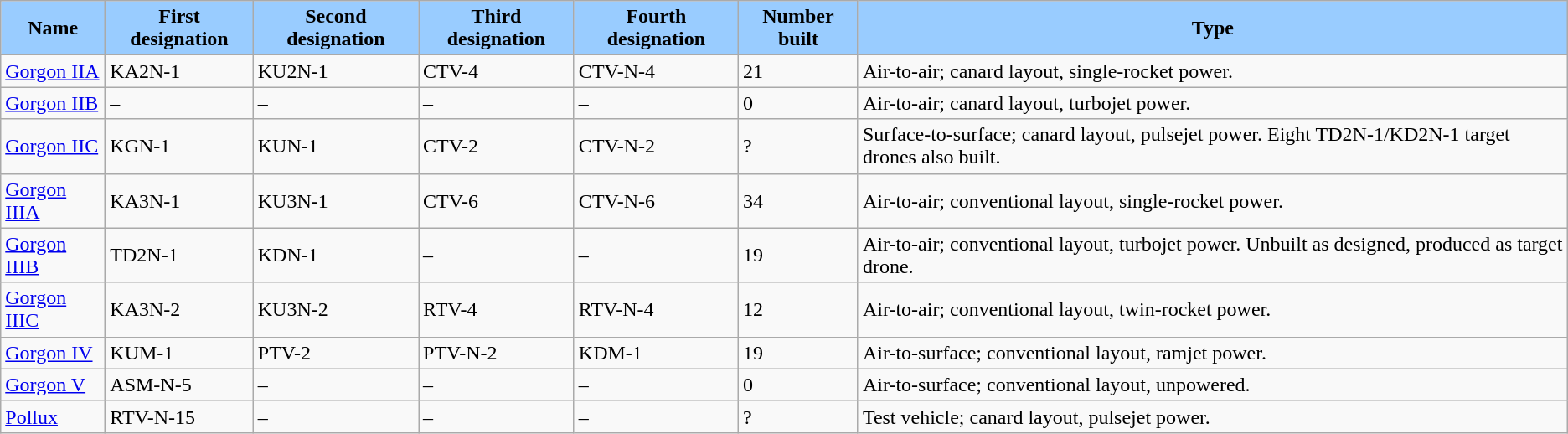<table class="wikitable sortable">
<tr>
<th scope=col style="background-color:#9cf;">Name</th>
<th scope=col style="background-color:#9cf;">First designation</th>
<th scope=col style="background-color:#9cf;">Second designation</th>
<th scope=col style="background-color:#9cf;">Third designation</th>
<th scope=col style="background-color:#9cf;">Fourth designation</th>
<th scope=col style="background-color:#9cf;">Number built</th>
<th scope=col class=unsortable style="background-color:#9cf;">Type</th>
</tr>
<tr>
<td><a href='#'>Gorgon IIA</a></td>
<td>KA2N-1</td>
<td>KU2N-1</td>
<td>CTV-4</td>
<td>CTV-N-4</td>
<td>21</td>
<td>Air-to-air; canard layout, single-rocket power.</td>
</tr>
<tr>
<td><a href='#'>Gorgon IIB</a></td>
<td>–</td>
<td>–</td>
<td>–</td>
<td>–</td>
<td>0</td>
<td>Air-to-air; canard layout, turbojet power.</td>
</tr>
<tr>
<td><a href='#'>Gorgon IIC</a></td>
<td>KGN-1</td>
<td>KUN-1</td>
<td>CTV-2</td>
<td>CTV-N-2</td>
<td>?</td>
<td>Surface-to-surface; canard layout, pulsejet power. Eight TD2N-1/KD2N-1 target drones also built.</td>
</tr>
<tr>
<td><a href='#'>Gorgon IIIA</a></td>
<td>KA3N-1</td>
<td>KU3N-1</td>
<td>CTV-6</td>
<td>CTV-N-6</td>
<td>34</td>
<td>Air-to-air; conventional layout, single-rocket power.</td>
</tr>
<tr>
<td><a href='#'>Gorgon IIIB</a></td>
<td>TD2N-1</td>
<td>KDN-1</td>
<td>–</td>
<td>–</td>
<td>19</td>
<td>Air-to-air; conventional layout, turbojet power. Unbuilt as designed, produced as target drone.</td>
</tr>
<tr>
<td><a href='#'>Gorgon IIIC</a></td>
<td>KA3N-2</td>
<td>KU3N-2</td>
<td>RTV-4</td>
<td>RTV-N-4</td>
<td>12</td>
<td>Air-to-air; conventional layout, twin-rocket power.</td>
</tr>
<tr>
<td><a href='#'>Gorgon IV</a></td>
<td>KUM-1</td>
<td>PTV-2</td>
<td>PTV-N-2</td>
<td>KDM-1</td>
<td>19</td>
<td>Air-to-surface; conventional layout, ramjet power.</td>
</tr>
<tr>
<td><a href='#'>Gorgon V</a></td>
<td>ASM-N-5</td>
<td>–</td>
<td>–</td>
<td>–</td>
<td>0</td>
<td>Air-to-surface; conventional layout, unpowered.</td>
</tr>
<tr>
<td><a href='#'>Pollux</a></td>
<td>RTV-N-15</td>
<td>–</td>
<td>–</td>
<td>–</td>
<td>?</td>
<td>Test vehicle; canard layout, pulsejet power.</td>
</tr>
</table>
